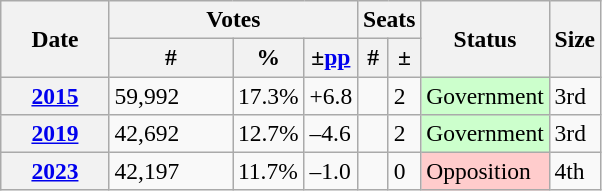<table class="wikitable" style="font-size:98%;">
<tr>
<th width="65" rowspan="2">Date</th>
<th colspan="3">Votes</th>
<th colspan="2">Seats</th>
<th rowspan="2">Status</th>
<th rowspan="2">Size</th>
</tr>
<tr>
<th width="75">#</th>
<th>%</th>
<th>±<a href='#'>pp</a></th>
<th>#</th>
<th>±</th>
</tr>
<tr>
<th><a href='#'>2015</a></th>
<td>59,992</td>
<td>17.3%</td>
<td>+6.8</td>
<td style="text-align:center;"></td>
<td>2</td>
<td style="background-color:#cfc;">Government</td>
<td>3rd</td>
</tr>
<tr>
<th><a href='#'>2019</a></th>
<td>42,692</td>
<td>12.7%</td>
<td>–4.6</td>
<td style="text-align:center;"></td>
<td>2</td>
<td style="background-color:#cfc;">Government</td>
<td>3rd</td>
</tr>
<tr>
<th><a href='#'>2023</a></th>
<td>42,197</td>
<td>11.7%</td>
<td>–1.0</td>
<td style="text-align:center;"></td>
<td>0</td>
<td style="background:#fcc;">Opposition</td>
<td>4th</td>
</tr>
</table>
